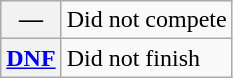<table class="wikitable">
<tr>
<th scope="row">—</th>
<td>Did not compete</td>
</tr>
<tr>
<th scope="row"><a href='#'>DNF</a></th>
<td>Did not finish</td>
</tr>
</table>
